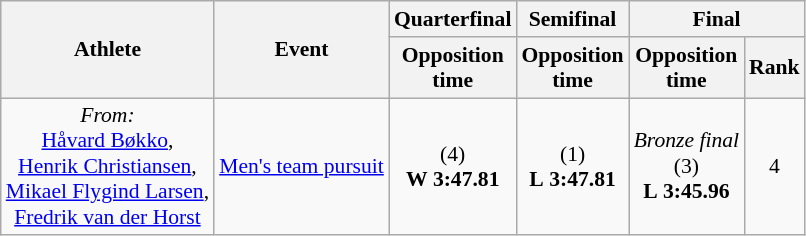<table class=wikitable style="font-size:90%; text-align:center">
<tr>
<th rowspan="2">Athlete</th>
<th rowspan="2">Event</th>
<th>Quarterfinal</th>
<th>Semifinal</th>
<th colspan="2">Final</th>
</tr>
<tr>
<th>Opposition <br> time</th>
<th>Opposition <br> time</th>
<th>Opposition <br> time</th>
<th>Rank</th>
</tr>
<tr>
<td><em>From:</em> <br> <a href='#'>Håvard Bøkko</a>,<br><a href='#'>Henrik Christiansen</a>,<br><a href='#'>Mikael Flygind Larsen</a>,<br><a href='#'>Fredrik van der Horst</a><br></td>
<td><a href='#'>Men's team pursuit</a></td>
<td align="center"> (4)<br><strong>W</strong> <strong>3:47.81</strong></td>
<td align="center"> (1)<br><strong>L</strong> <strong>3:47.81</strong></td>
<td align="center"><em>Bronze final</em> <br> (3)<br><strong>L</strong> <strong>3:45.96</strong></td>
<td align="center">4</td>
</tr>
</table>
